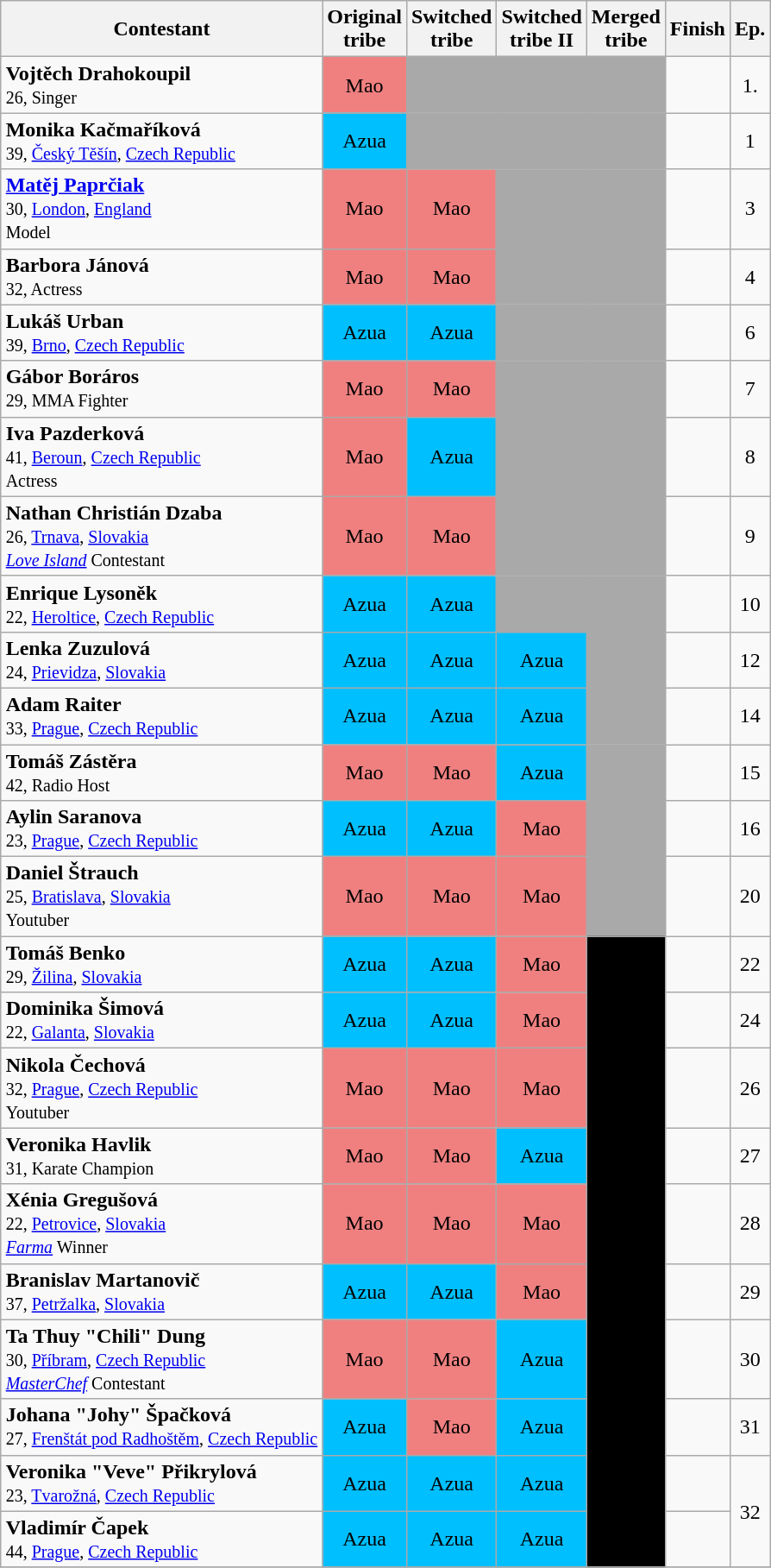<table class="wikitable sortable" style="margin:auto; text-align:center">
<tr>
<th>Contestant</th>
<th width=50>Original tribe</th>
<th width=50>Switched tribe</th>
<th width=50>Switched tribe II</th>
<th width=50>Merged tribe</th>
<th>Finish</th>
<th>Ep.</th>
</tr>
<tr>
<td align="left"><strong>Vojtěch Drahokoupil</strong><br><small>26, Singer</small></td>
<td bgcolor="lightcoral">Mao</td>
<td bgcolor="darkgrey"></td>
<td bgcolor="darkgrey"></td>
<td bgcolor="darkgrey"></td>
<td></td>
<td>1.</td>
</tr>
<tr>
<td align="left"><strong>Monika Kačmaříková</strong><br><small>39, <a href='#'>Český Těšín</a>, <a href='#'>Czech Republic</a></small></td>
<td bgcolor="DeepSkyBlue">Azua</td>
<td bgcolor="darkgrey"></td>
<td bgcolor="darkgrey"></td>
<td bgcolor="darkgrey"></td>
<td></td>
<td>1</td>
</tr>
<tr>
<td align="left"><strong><a href='#'>Matěj Paprčiak</a></strong><br><small>30, <a href='#'>London</a>, <a href='#'>England</a><br>Model</small></td>
<td bgcolor="lightcoral">Mao</td>
<td bgcolor="lightcoral">Mao</td>
<td bgcolor="darkgrey"></td>
<td bgcolor="darkgrey"></td>
<td></td>
<td>3</td>
</tr>
<tr>
<td align="left"><strong>Barbora Jánová</strong><br><small>32, Actress</small></td>
<td bgcolor="lightcoral">Mao</td>
<td bgcolor="lightcoral">Mao</td>
<td bgcolor="darkgrey"></td>
<td bgcolor="darkgrey"></td>
<td></td>
<td>4</td>
</tr>
<tr>
<td align="left"><strong>Lukáš Urban</strong><br><small>39, <a href='#'>Brno</a>, <a href='#'>Czech Republic</a></small></td>
<td bgcolor="DeepSkyBlue">Azua</td>
<td bgcolor="DeepSkyBlue">Azua</td>
<td bgcolor="darkgrey"></td>
<td bgcolor="darkgrey"></td>
<td></td>
<td>6</td>
</tr>
<tr>
<td align="left"><strong>Gábor Boráros</strong><br><small>29, MMA Fighter</small></td>
<td bgcolor="lightcoral">Mao</td>
<td bgcolor="lightcoral">Mao</td>
<td bgcolor="darkgrey"></td>
<td bgcolor="darkgrey"></td>
<td></td>
<td>7</td>
</tr>
<tr>
<td align="left"><strong>Iva Pazderková</strong><br><small>41, <a href='#'>Beroun</a>, <a href='#'>Czech Republic</a><br>Actress</small></td>
<td bgcolor="lightcoral">Mao</td>
<td bgcolor="DeepSkyBlue">Azua</td>
<td bgcolor="darkgrey"></td>
<td bgcolor="darkgrey"></td>
<td></td>
<td>8</td>
</tr>
<tr>
<td align="left"><strong>Nathan Christián Dzaba</strong><br><small>26, <a href='#'>Trnava</a>, <a href='#'>Slovakia</a><br><em><a href='#'>Love Island</a></em> Contestant</small></td>
<td bgcolor="lightcoral">Mao</td>
<td bgcolor="lightcoral">Mao</td>
<td bgcolor="darkgrey"></td>
<td bgcolor="darkgrey"></td>
<td></td>
<td>9</td>
</tr>
<tr>
<td align="left"><strong>Enrique Lysoněk</strong><br><small>22, <a href='#'>Heroltice</a>, <a href='#'>Czech Republic</a></small></td>
<td bgcolor="DeepSkyBlue">Azua</td>
<td bgcolor="DeepSkyBlue">Azua</td>
<td bgcolor="darkgrey"></td>
<td bgcolor="darkgrey"></td>
<td></td>
<td>10</td>
</tr>
<tr>
<td align="left"><strong>Lenka Zuzulová</strong><br><small>24, <a href='#'>Prievidza</a>, <a href='#'>Slovakia</a></small></td>
<td bgcolor="DeepSkyBlue">Azua</td>
<td bgcolor="DeepSkyBlue">Azua</td>
<td bgcolor="DeepSkyBlue">Azua</td>
<td bgcolor="darkgrey"></td>
<td></td>
<td>12</td>
</tr>
<tr>
<td align="left"><strong>Adam Raiter</strong><br><small>33, <a href='#'>Prague</a>, <a href='#'>Czech Republic</a></small></td>
<td bgcolor="DeepSkyBlue">Azua</td>
<td bgcolor="DeepSkyBlue">Azua</td>
<td bgcolor="DeepSkyBlue">Azua</td>
<td bgcolor="darkgrey"></td>
<td></td>
<td>14</td>
</tr>
<tr>
<td align="left"><strong>Tomáš Zástěra</strong><br><small>42, Radio Host</small></td>
<td bgcolor="lightcoral">Mao</td>
<td bgcolor="lightcoral">Mao</td>
<td bgcolor="DeepSkyBlue">Azua</td>
<td bgcolor="darkgrey"></td>
<td></td>
<td>15</td>
</tr>
<tr>
<td align="left"><strong>Aylin Saranova</strong><br><small>23, <a href='#'>Prague</a>, <a href='#'>Czech Republic</a></small></td>
<td bgcolor="DeepSkyBlue">Azua</td>
<td bgcolor="DeepSkyBlue">Azua</td>
<td bgcolor="lightcoral">Mao</td>
<td bgcolor="darkgrey"></td>
<td></td>
<td>16</td>
</tr>
<tr>
<td align="left"><strong>Daniel Štrauch</strong><br><small>25, <a href='#'>Bratislava</a>, <a href='#'>Slovakia</a><br>Youtuber</small></td>
<td bgcolor="lightcoral">Mao</td>
<td bgcolor="lightcoral">Mao</td>
<td bgcolor="lightcoral">Mao</td>
<td bgcolor="darkgrey"></td>
<td></td>
<td>20</td>
</tr>
<tr>
<td align="left"><strong>Tomáš Benko</strong><br><small>29, <a href='#'>Žilina</a>, <a href='#'>Slovakia</a></small></td>
<td bgcolor="DeepSkyBlue">Azua</td>
<td bgcolor="DeepSkyBlue">Azua</td>
<td bgcolor="lightcoral">Mao</td>
<td rowspan="10" bgcolor="black"></td>
<td></td>
<td>22</td>
</tr>
<tr>
<td align="left"><strong>Dominika Šimová</strong><br><small>22, <a href='#'>Galanta</a>, <a href='#'>Slovakia</a></small></td>
<td bgcolor="DeepSkyBlue">Azua</td>
<td bgcolor="DeepSkyBlue">Azua</td>
<td bgcolor="lightcoral">Mao</td>
<td></td>
<td>24</td>
</tr>
<tr>
<td align="left"><strong>Nikola Čechová</strong><br><small>32, <a href='#'>Prague</a>, <a href='#'>Czech Republic</a><br>Youtuber</small></td>
<td bgcolor="lightcoral">Mao</td>
<td bgcolor="lightcoral">Mao</td>
<td bgcolor="lightcoral">Mao</td>
<td></td>
<td>26</td>
</tr>
<tr>
<td align="left"><strong>Veronika Havlik</strong><br><small>31, Karate Champion</small></td>
<td bgcolor="lightcoral">Mao</td>
<td bgcolor="lightcoral">Mao</td>
<td bgcolor="DeepSkyBlue">Azua</td>
<td></td>
<td>27</td>
</tr>
<tr>
<td align="left"><strong>Xénia Gregušová</strong><br><small>22, <a href='#'>Petrovice</a>, <a href='#'>Slovakia</a><br><em><a href='#'>Farma</a></em> Winner</small></td>
<td bgcolor="lightcoral">Mao</td>
<td bgcolor="lightcoral">Mao</td>
<td bgcolor="lightcoral">Mao</td>
<td></td>
<td>28</td>
</tr>
<tr>
<td align="left"><strong>Branislav Martanovič</strong><br><small>37, <a href='#'>Petržalka</a>, <a href='#'>Slovakia</a></small></td>
<td bgcolor="DeepSkyBlue">Azua</td>
<td bgcolor="DeepSkyBlue">Azua</td>
<td bgcolor="lightcoral">Mao</td>
<td></td>
<td>29</td>
</tr>
<tr>
<td align="left"><strong>Ta Thuy "Chili" Dung</strong><br><small>30, <a href='#'>Příbram</a>, <a href='#'>Czech Republic</a><br><em><a href='#'>MasterChef</a></em> Contestant</small></td>
<td bgcolor="lightcoral">Mao</td>
<td bgcolor="lightcoral">Mao</td>
<td bgcolor="DeepSkyBlue">Azua</td>
<td></td>
<td>30</td>
</tr>
<tr>
<td align="left"><strong>Johana "Johy" Špačková</strong><br><small>27, <a href='#'>Frenštát pod Radhoštěm</a>, <a href='#'>Czech Republic</a></small></td>
<td bgcolor="DeepSkyBlue">Azua</td>
<td bgcolor="lightcoral">Mao</td>
<td bgcolor="DeepSkyBlue">Azua</td>
<td></td>
<td>31</td>
</tr>
<tr>
<td align="left"><strong>Veronika "Veve" Přikrylová</strong><br><small>23, <a href='#'>Tvarožná</a>, <a href='#'>Czech Republic</a></small></td>
<td bgcolor="DeepSkyBlue">Azua</td>
<td bgcolor="DeepSkyBlue">Azua</td>
<td bgcolor="DeepSkyBlue">Azua</td>
<td></td>
<td rowspan="2">32</td>
</tr>
<tr>
<td align="left"><strong>Vladimír Čapek</strong><br><small>44, <a href='#'>Prague</a>, <a href='#'>Czech Republic</a></small></td>
<td bgcolor="DeepSkyBlue">Azua</td>
<td bgcolor="DeepSkyBlue">Azua</td>
<td bgcolor="DeepSkyBlue">Azua</td>
<td></td>
</tr>
<tr>
</tr>
</table>
